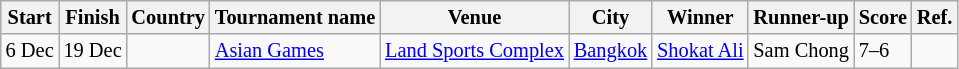<table class="wikitable sortable" style="font-size: 85%">
<tr>
<th>Start</th>
<th>Finish</th>
<th>Country</th>
<th>Tournament name</th>
<th>Venue</th>
<th>City</th>
<th>Winner</th>
<th>Runner-up</th>
<th>Score</th>
<th>Ref.</th>
</tr>
<tr>
<td>6 Dec</td>
<td>19 Dec</td>
<td></td>
<td><a href='#'>Asian Games</a></td>
<td><a href='#'>Land Sports Complex</a></td>
<td><a href='#'>Bangkok</a></td>
<td> <a href='#'>Shokat Ali</a></td>
<td> Sam Chong</td>
<td>7–6</td>
<td></td>
</tr>
</table>
